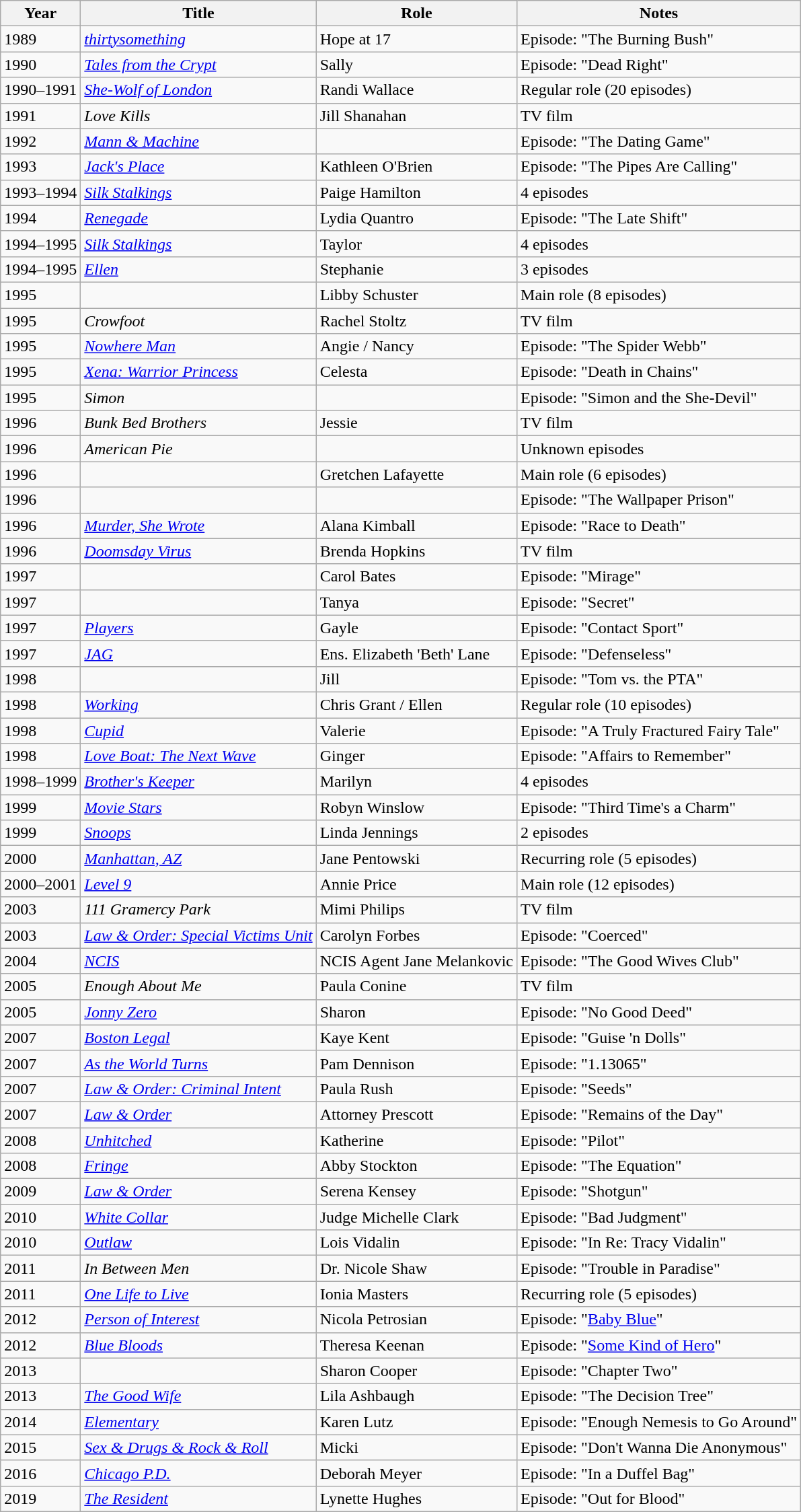<table class="wikitable sortable">
<tr>
<th>Year</th>
<th>Title</th>
<th>Role</th>
<th class="unsortable">Notes</th>
</tr>
<tr>
<td>1989</td>
<td><em><a href='#'>thirtysomething</a></em></td>
<td>Hope at 17</td>
<td>Episode: "The Burning Bush"</td>
</tr>
<tr>
<td>1990</td>
<td><em><a href='#'>Tales from the Crypt</a></em></td>
<td>Sally</td>
<td>Episode: "Dead Right"</td>
</tr>
<tr>
<td>1990–1991</td>
<td><em><a href='#'>She-Wolf of London</a></em></td>
<td>Randi Wallace</td>
<td>Regular role (20 episodes)</td>
</tr>
<tr>
<td>1991</td>
<td><em>Love Kills</em></td>
<td>Jill Shanahan</td>
<td>TV film</td>
</tr>
<tr>
<td>1992</td>
<td><em><a href='#'>Mann & Machine</a></em></td>
<td></td>
<td>Episode: "The Dating Game"</td>
</tr>
<tr>
<td>1993</td>
<td><em><a href='#'>Jack's Place</a></em></td>
<td>Kathleen O'Brien</td>
<td>Episode: "The Pipes Are Calling"</td>
</tr>
<tr>
<td>1993–1994</td>
<td><em><a href='#'>Silk Stalkings</a></em></td>
<td>Paige Hamilton</td>
<td>4 episodes</td>
</tr>
<tr>
<td>1994</td>
<td><em><a href='#'>Renegade</a></em></td>
<td>Lydia Quantro</td>
<td>Episode: "The Late Shift"</td>
</tr>
<tr>
<td>1994–1995</td>
<td><em><a href='#'>Silk Stalkings</a></em></td>
<td>Taylor</td>
<td>4 episodes</td>
</tr>
<tr>
<td>1994–1995</td>
<td><em><a href='#'>Ellen</a></em></td>
<td>Stephanie</td>
<td>3 episodes</td>
</tr>
<tr>
<td>1995</td>
<td><em></em></td>
<td>Libby Schuster</td>
<td>Main role (8 episodes)</td>
</tr>
<tr>
<td>1995</td>
<td><em>Crowfoot</em></td>
<td>Rachel Stoltz</td>
<td>TV film</td>
</tr>
<tr>
<td>1995</td>
<td><em><a href='#'>Nowhere Man</a></em></td>
<td>Angie / Nancy</td>
<td>Episode: "The Spider Webb"</td>
</tr>
<tr>
<td>1995</td>
<td><em><a href='#'>Xena: Warrior Princess</a></em></td>
<td>Celesta</td>
<td>Episode: "Death in Chains"</td>
</tr>
<tr>
<td>1995</td>
<td><em>Simon</em></td>
<td></td>
<td>Episode: "Simon and the She-Devil"</td>
</tr>
<tr>
<td>1996</td>
<td><em>Bunk Bed Brothers</em></td>
<td>Jessie</td>
<td>TV film</td>
</tr>
<tr>
<td>1996</td>
<td><em>American Pie</em></td>
<td></td>
<td>Unknown episodes</td>
</tr>
<tr>
<td>1996</td>
<td><em></em></td>
<td>Gretchen Lafayette</td>
<td>Main role (6 episodes)</td>
</tr>
<tr>
<td>1996</td>
<td><em></em></td>
<td></td>
<td>Episode: "The Wallpaper Prison"</td>
</tr>
<tr>
<td>1996</td>
<td><em><a href='#'>Murder, She Wrote</a></em></td>
<td>Alana Kimball</td>
<td>Episode: "Race to Death"</td>
</tr>
<tr>
<td>1996</td>
<td><em><a href='#'>Doomsday Virus</a></em></td>
<td>Brenda Hopkins</td>
<td>TV film</td>
</tr>
<tr>
<td>1997</td>
<td><em></em></td>
<td>Carol Bates</td>
<td>Episode: "Mirage"</td>
</tr>
<tr>
<td>1997</td>
<td><em></em></td>
<td>Tanya</td>
<td>Episode: "Secret"</td>
</tr>
<tr>
<td>1997</td>
<td><em><a href='#'>Players</a></em></td>
<td>Gayle</td>
<td>Episode: "Contact Sport"</td>
</tr>
<tr>
<td>1997</td>
<td><em><a href='#'>JAG</a></em></td>
<td>Ens. Elizabeth 'Beth' Lane</td>
<td>Episode: "Defenseless"</td>
</tr>
<tr>
<td>1998</td>
<td><em></em></td>
<td>Jill</td>
<td>Episode: "Tom vs. the PTA"</td>
</tr>
<tr>
<td>1998</td>
<td><em><a href='#'>Working</a></em></td>
<td>Chris Grant / Ellen</td>
<td>Regular role (10 episodes)</td>
</tr>
<tr>
<td>1998</td>
<td><em><a href='#'>Cupid</a></em></td>
<td>Valerie</td>
<td>Episode: "A Truly Fractured Fairy Tale"</td>
</tr>
<tr>
<td>1998</td>
<td><em><a href='#'>Love Boat: The Next Wave</a></em></td>
<td>Ginger</td>
<td>Episode: "Affairs to Remember"</td>
</tr>
<tr>
<td>1998–1999</td>
<td><em><a href='#'>Brother's Keeper</a></em></td>
<td>Marilyn</td>
<td>4 episodes</td>
</tr>
<tr>
<td>1999</td>
<td><em><a href='#'>Movie Stars</a></em></td>
<td>Robyn Winslow</td>
<td>Episode: "Third Time's a Charm"</td>
</tr>
<tr>
<td>1999</td>
<td><em><a href='#'>Snoops</a></em></td>
<td>Linda Jennings</td>
<td>2 episodes</td>
</tr>
<tr>
<td>2000</td>
<td><em><a href='#'>Manhattan, AZ</a></em></td>
<td>Jane Pentowski</td>
<td>Recurring role (5 episodes)</td>
</tr>
<tr>
<td>2000–2001</td>
<td><em><a href='#'>Level 9</a></em></td>
<td>Annie Price</td>
<td>Main role (12 episodes)</td>
</tr>
<tr>
<td>2003</td>
<td><em>111 Gramercy Park</em></td>
<td>Mimi Philips</td>
<td>TV film</td>
</tr>
<tr>
<td>2003</td>
<td><em><a href='#'>Law & Order: Special Victims Unit</a></em></td>
<td>Carolyn Forbes</td>
<td>Episode: "Coerced"</td>
</tr>
<tr>
<td>2004</td>
<td><em><a href='#'>NCIS</a></em></td>
<td>NCIS Agent Jane Melankovic</td>
<td>Episode: "The Good Wives Club"</td>
</tr>
<tr>
<td>2005</td>
<td><em>Enough About Me</em></td>
<td>Paula Conine</td>
<td>TV film</td>
</tr>
<tr>
<td>2005</td>
<td><em><a href='#'>Jonny Zero</a></em></td>
<td>Sharon</td>
<td>Episode: "No Good Deed"</td>
</tr>
<tr>
<td>2007</td>
<td><em><a href='#'>Boston Legal</a></em></td>
<td>Kaye Kent</td>
<td>Episode: "Guise 'n Dolls"</td>
</tr>
<tr>
<td>2007</td>
<td><em><a href='#'>As the World Turns</a></em></td>
<td>Pam Dennison</td>
<td>Episode: "1.13065"</td>
</tr>
<tr>
<td>2007</td>
<td><em><a href='#'>Law & Order: Criminal Intent</a></em></td>
<td>Paula Rush</td>
<td>Episode: "Seeds"</td>
</tr>
<tr>
<td>2007</td>
<td><em><a href='#'>Law & Order</a></em></td>
<td>Attorney Prescott</td>
<td>Episode: "Remains of the Day"</td>
</tr>
<tr>
<td>2008</td>
<td><em><a href='#'>Unhitched</a></em></td>
<td>Katherine</td>
<td>Episode: "Pilot"</td>
</tr>
<tr>
<td>2008</td>
<td><em><a href='#'>Fringe</a></em></td>
<td>Abby Stockton</td>
<td>Episode: "The Equation"</td>
</tr>
<tr>
<td>2009</td>
<td><em><a href='#'>Law & Order</a></em></td>
<td>Serena Kensey</td>
<td>Episode: "Shotgun"</td>
</tr>
<tr>
<td>2010</td>
<td><em><a href='#'>White Collar</a></em></td>
<td>Judge Michelle Clark</td>
<td>Episode: "Bad Judgment"</td>
</tr>
<tr>
<td>2010</td>
<td><em><a href='#'>Outlaw</a></em></td>
<td>Lois Vidalin</td>
<td>Episode: "In Re: Tracy Vidalin"</td>
</tr>
<tr>
<td>2011</td>
<td><em>In Between Men</em></td>
<td>Dr. Nicole Shaw</td>
<td>Episode: "Trouble in Paradise"</td>
</tr>
<tr>
<td>2011</td>
<td><em><a href='#'>One Life to Live</a></em></td>
<td>Ionia Masters</td>
<td>Recurring role (5 episodes)</td>
</tr>
<tr>
<td>2012</td>
<td><em><a href='#'>Person of Interest</a></em></td>
<td>Nicola Petrosian</td>
<td>Episode: "<a href='#'>Baby Blue</a>"</td>
</tr>
<tr>
<td>2012</td>
<td><em><a href='#'>Blue Bloods</a></em></td>
<td>Theresa Keenan</td>
<td>Episode: "<a href='#'>Some Kind of Hero</a>"</td>
</tr>
<tr>
<td>2013</td>
<td><em></em></td>
<td>Sharon Cooper</td>
<td>Episode: "Chapter Two"</td>
</tr>
<tr>
<td>2013</td>
<td><em><a href='#'>The Good Wife</a></em></td>
<td>Lila Ashbaugh</td>
<td>Episode: "The Decision Tree"</td>
</tr>
<tr>
<td>2014</td>
<td><em><a href='#'>Elementary</a></em></td>
<td>Karen Lutz</td>
<td>Episode: "Enough Nemesis to Go Around"</td>
</tr>
<tr>
<td>2015</td>
<td><em><a href='#'>Sex & Drugs & Rock & Roll</a></em></td>
<td>Micki</td>
<td>Episode: "Don't Wanna Die Anonymous"</td>
</tr>
<tr>
<td>2016</td>
<td><em><a href='#'>Chicago P.D.</a></em></td>
<td>Deborah Meyer</td>
<td>Episode: "In a Duffel Bag"</td>
</tr>
<tr>
<td>2019</td>
<td><em><a href='#'>The Resident</a></em></td>
<td>Lynette Hughes</td>
<td>Episode: "Out for Blood"</td>
</tr>
</table>
